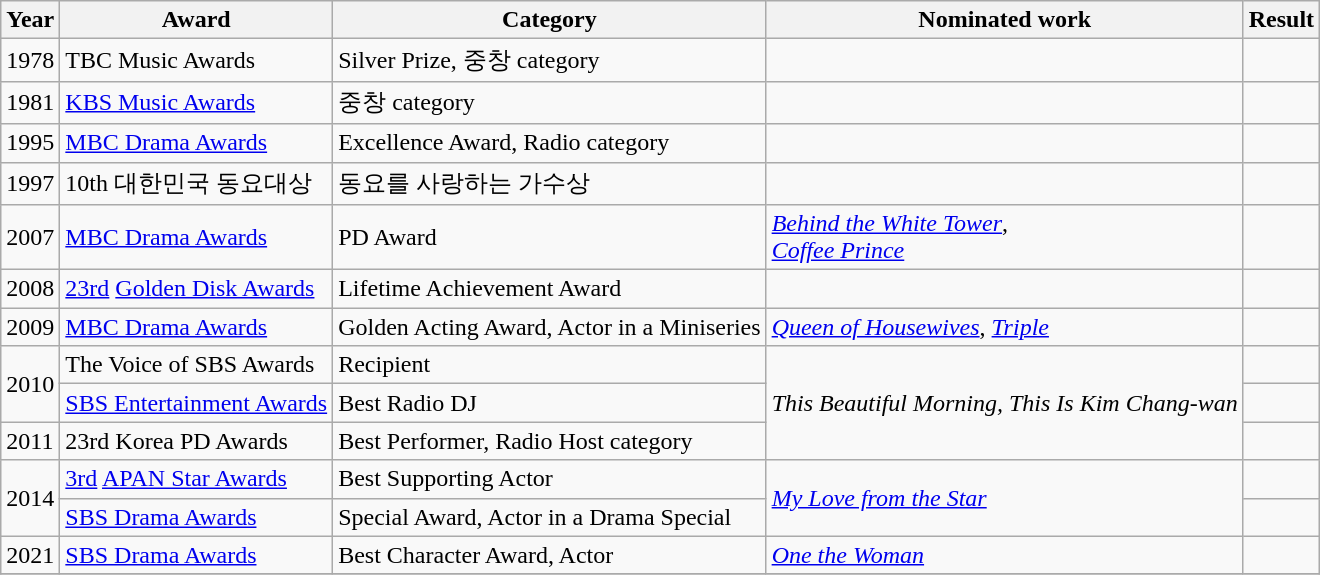<table class="wikitable plainrowheaders aortable">
<tr>
<th>Year</th>
<th>Award</th>
<th>Category</th>
<th>Nominated work</th>
<th>Result</th>
</tr>
<tr>
<td>1978</td>
<td>TBC Music Awards</td>
<td>Silver Prize, 중창 category</td>
<td></td>
<td></td>
</tr>
<tr>
<td>1981</td>
<td><a href='#'>KBS Music Awards</a></td>
<td>중창 category</td>
<td></td>
<td></td>
</tr>
<tr>
<td>1995</td>
<td><a href='#'>MBC Drama Awards</a></td>
<td>Excellence Award, Radio category</td>
<td></td>
<td></td>
</tr>
<tr>
<td>1997</td>
<td>10th 대한민국 동요대상</td>
<td>동요를 사랑하는 가수상</td>
<td></td>
<td></td>
</tr>
<tr>
<td>2007</td>
<td><a href='#'>MBC Drama Awards</a></td>
<td>PD Award</td>
<td><em><a href='#'>Behind the White Tower</a></em>,<br><em><a href='#'>Coffee Prince</a></em></td>
<td></td>
</tr>
<tr>
<td>2008</td>
<td><a href='#'>23rd</a> <a href='#'>Golden Disk Awards</a></td>
<td>Lifetime Achievement Award</td>
<td></td>
<td></td>
</tr>
<tr>
<td>2009</td>
<td><a href='#'>MBC Drama Awards</a></td>
<td>Golden Acting Award, Actor in a Miniseries</td>
<td><em><a href='#'>Queen of Housewives</a></em>, <em><a href='#'>Triple</a></em></td>
<td></td>
</tr>
<tr>
<td rowspan=2>2010</td>
<td>The Voice of SBS Awards</td>
<td>Recipient</td>
<td rowspan=3><em>This Beautiful Morning, This Is Kim Chang-wan</em></td>
<td></td>
</tr>
<tr>
<td><a href='#'>SBS Entertainment Awards</a></td>
<td>Best Radio DJ</td>
<td></td>
</tr>
<tr>
<td>2011</td>
<td>23rd Korea PD Awards</td>
<td>Best Performer, Radio Host category</td>
<td></td>
</tr>
<tr>
<td rowspan=2>2014</td>
<td><a href='#'>3rd</a> <a href='#'>APAN Star Awards</a></td>
<td>Best Supporting Actor</td>
<td rowspan=2><em><a href='#'>My Love from the Star</a></em></td>
<td></td>
</tr>
<tr>
<td><a href='#'>SBS Drama Awards</a></td>
<td>Special Award, Actor in a Drama Special</td>
<td></td>
</tr>
<tr>
<td>2021</td>
<td><a href='#'>SBS Drama Awards</a></td>
<td>Best Character Award, Actor</td>
<td><em><a href='#'>One the Woman</a></em></td>
<td></td>
</tr>
<tr>
</tr>
</table>
